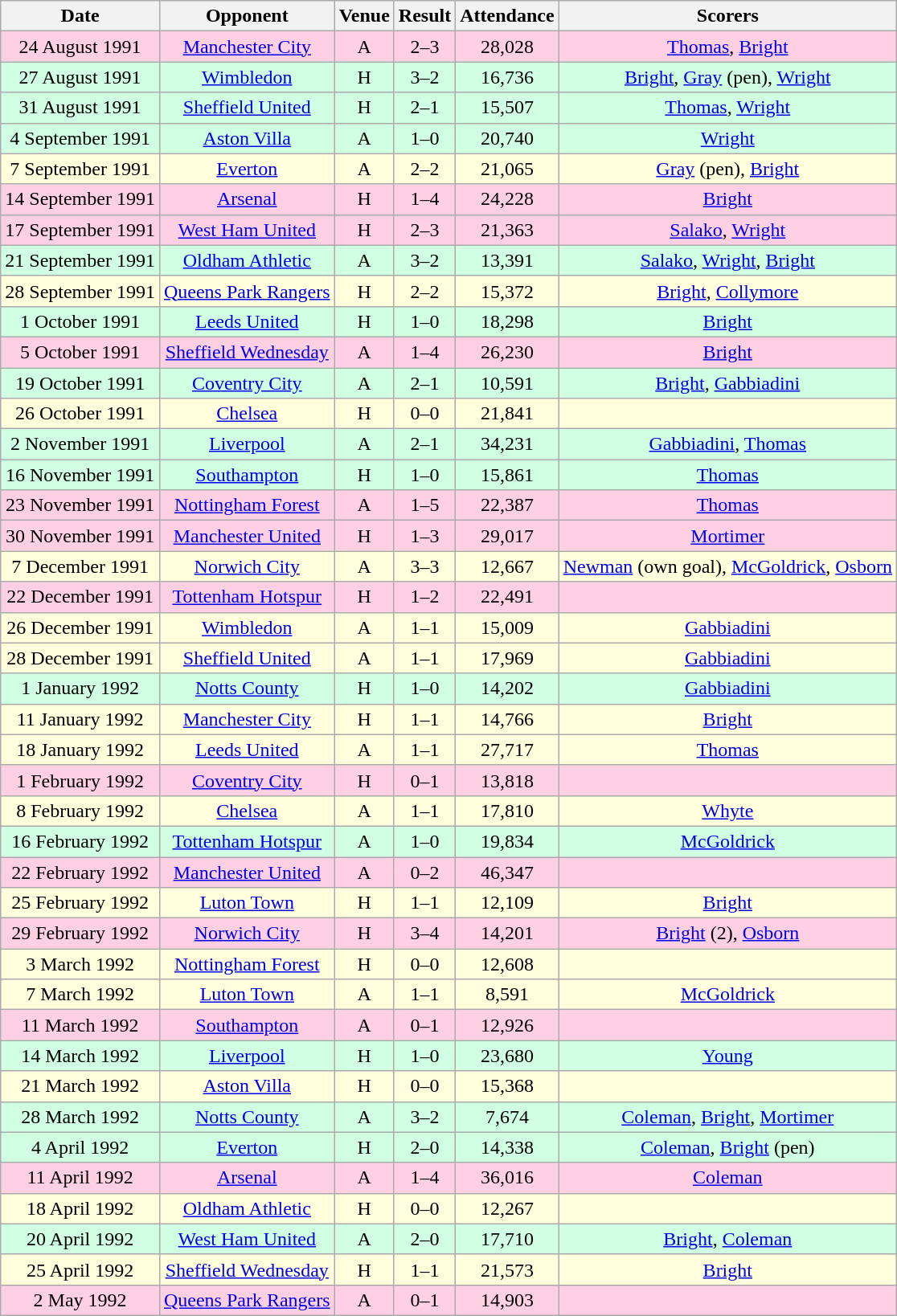<table class="wikitable sortable" style="font-size:100%; text-align:center">
<tr>
<th>Date</th>
<th>Opponent</th>
<th>Venue</th>
<th>Result</th>
<th>Attendance</th>
<th>Scorers</th>
</tr>
<tr style="background-color: #ffd0e3;">
<td>24 August 1991</td>
<td><a href='#'>Manchester City</a></td>
<td>A</td>
<td>2–3</td>
<td>28,028</td>
<td><a href='#'>Thomas</a>, <a href='#'>Bright</a></td>
</tr>
<tr style="background-color: #d0ffe3;">
<td>27 August 1991</td>
<td><a href='#'>Wimbledon</a></td>
<td>H</td>
<td>3–2</td>
<td>16,736</td>
<td><a href='#'>Bright</a>, <a href='#'>Gray</a> (pen), <a href='#'>Wright</a></td>
</tr>
<tr style="background-color: #d0ffe3;">
<td>31 August 1991</td>
<td><a href='#'>Sheffield United</a></td>
<td>H</td>
<td>2–1</td>
<td>15,507</td>
<td><a href='#'>Thomas</a>, <a href='#'>Wright</a></td>
</tr>
<tr style="background-color: #d0ffe3;">
<td>4 September 1991</td>
<td><a href='#'>Aston Villa</a></td>
<td>A</td>
<td>1–0</td>
<td>20,740</td>
<td><a href='#'>Wright</a></td>
</tr>
<tr style="background-color: #ffffdd;">
<td>7 September 1991</td>
<td><a href='#'>Everton</a></td>
<td>A</td>
<td>2–2</td>
<td>21,065</td>
<td><a href='#'>Gray</a> (pen), <a href='#'>Bright</a></td>
</tr>
<tr style="background-color: #ffd0e3;">
<td>14 September 1991</td>
<td><a href='#'>Arsenal</a></td>
<td>H</td>
<td>1–4</td>
<td>24,228</td>
<td><a href='#'>Bright</a></td>
</tr>
<tr style="background-color: #ffd0e3;">
<td>17 September 1991</td>
<td><a href='#'>West Ham United</a></td>
<td>H</td>
<td>2–3</td>
<td>21,363</td>
<td><a href='#'>Salako</a>, <a href='#'>Wright</a></td>
</tr>
<tr style="background-color: #d0ffe3;">
<td>21 September 1991</td>
<td><a href='#'>Oldham Athletic</a></td>
<td>A</td>
<td>3–2</td>
<td>13,391</td>
<td><a href='#'>Salako</a>, <a href='#'>Wright</a>, <a href='#'>Bright</a></td>
</tr>
<tr style="background-color: #ffffdd;">
<td>28 September 1991</td>
<td><a href='#'>Queens Park Rangers</a></td>
<td>H</td>
<td>2–2</td>
<td>15,372</td>
<td><a href='#'>Bright</a>, <a href='#'>Collymore</a></td>
</tr>
<tr style="background-color: #d0ffe3;">
<td>1 October 1991</td>
<td><a href='#'>Leeds United</a></td>
<td>H</td>
<td>1–0</td>
<td>18,298</td>
<td><a href='#'>Bright</a></td>
</tr>
<tr style="background-color: #ffd0e3;">
<td>5 October 1991</td>
<td><a href='#'>Sheffield Wednesday</a></td>
<td>A</td>
<td>1–4</td>
<td>26,230</td>
<td><a href='#'>Bright</a></td>
</tr>
<tr style="background-color: #d0ffe3;">
<td>19 October 1991</td>
<td><a href='#'>Coventry City</a></td>
<td>A</td>
<td>2–1</td>
<td>10,591</td>
<td><a href='#'>Bright</a>, <a href='#'>Gabbiadini</a></td>
</tr>
<tr style="background-color: #ffffdd;">
<td>26 October 1991</td>
<td><a href='#'>Chelsea</a></td>
<td>H</td>
<td>0–0</td>
<td>21,841</td>
<td></td>
</tr>
<tr style="background-color: #d0ffe3;">
<td>2 November 1991</td>
<td><a href='#'>Liverpool</a></td>
<td>A</td>
<td>2–1</td>
<td>34,231</td>
<td><a href='#'>Gabbiadini</a>, <a href='#'>Thomas</a></td>
</tr>
<tr style="background-color: #d0ffe3;">
<td>16 November 1991</td>
<td><a href='#'>Southampton</a></td>
<td>H</td>
<td>1–0</td>
<td>15,861</td>
<td><a href='#'>Thomas</a></td>
</tr>
<tr style="background-color: #ffd0e3;">
<td>23 November 1991</td>
<td><a href='#'>Nottingham Forest</a></td>
<td>A</td>
<td>1–5</td>
<td>22,387</td>
<td><a href='#'>Thomas</a></td>
</tr>
<tr style="background-color: #ffd0e3;">
<td>30 November 1991</td>
<td><a href='#'>Manchester United</a></td>
<td>H</td>
<td>1–3</td>
<td>29,017</td>
<td><a href='#'>Mortimer</a></td>
</tr>
<tr style="background-color: #ffffdd;">
<td>7 December 1991</td>
<td><a href='#'>Norwich City</a></td>
<td>A</td>
<td>3–3</td>
<td>12,667</td>
<td><a href='#'>Newman</a> (own goal), <a href='#'>McGoldrick</a>, <a href='#'>Osborn</a></td>
</tr>
<tr style="background-color: #ffd0e3;">
<td>22 December 1991</td>
<td><a href='#'>Tottenham Hotspur</a></td>
<td>H</td>
<td>1–2</td>
<td>22,491</td>
<td></td>
</tr>
<tr style="background-color: #ffffdd;">
<td>26 December 1991</td>
<td><a href='#'>Wimbledon</a></td>
<td>A</td>
<td>1–1</td>
<td>15,009</td>
<td><a href='#'>Gabbiadini</a></td>
</tr>
<tr style="background-color: #ffffdd;">
<td>28 December 1991</td>
<td><a href='#'>Sheffield United</a></td>
<td>A</td>
<td>1–1</td>
<td>17,969</td>
<td><a href='#'>Gabbiadini</a></td>
</tr>
<tr style="background-color: #d0ffe3;">
<td>1 January 1992</td>
<td><a href='#'>Notts County</a></td>
<td>H</td>
<td>1–0</td>
<td>14,202</td>
<td><a href='#'>Gabbiadini</a></td>
</tr>
<tr style="background-color: #ffffdd;">
<td>11 January 1992</td>
<td><a href='#'>Manchester City</a></td>
<td>H</td>
<td>1–1</td>
<td>14,766</td>
<td><a href='#'>Bright</a></td>
</tr>
<tr style="background-color: #ffffdd;">
<td>18 January 1992</td>
<td><a href='#'>Leeds United</a></td>
<td>A</td>
<td>1–1</td>
<td>27,717</td>
<td><a href='#'>Thomas</a></td>
</tr>
<tr style="background-color: #ffd0e3;">
<td>1 February 1992</td>
<td><a href='#'>Coventry City</a></td>
<td>H</td>
<td>0–1</td>
<td>13,818</td>
<td></td>
</tr>
<tr style="background-color: #ffffdd;">
<td>8 February 1992</td>
<td><a href='#'>Chelsea</a></td>
<td>A</td>
<td>1–1</td>
<td>17,810</td>
<td><a href='#'>Whyte</a></td>
</tr>
<tr style="background-color: #d0ffe3;">
<td>16 February 1992</td>
<td><a href='#'>Tottenham Hotspur</a></td>
<td>A</td>
<td>1–0</td>
<td>19,834</td>
<td><a href='#'>McGoldrick</a></td>
</tr>
<tr style="background-color: #ffd0e3;">
<td>22 February 1992</td>
<td><a href='#'>Manchester United</a></td>
<td>A</td>
<td>0–2</td>
<td>46,347</td>
<td></td>
</tr>
<tr style="background-color: #ffffdd;">
<td>25 February 1992</td>
<td><a href='#'>Luton Town</a></td>
<td>H</td>
<td>1–1</td>
<td>12,109</td>
<td><a href='#'>Bright</a></td>
</tr>
<tr style="background-color: #ffd0e3;">
<td>29 February 1992</td>
<td><a href='#'>Norwich City</a></td>
<td>H</td>
<td>3–4</td>
<td>14,201</td>
<td><a href='#'>Bright</a> (2), <a href='#'>Osborn</a></td>
</tr>
<tr style="background-color: #ffffdd;">
<td>3 March 1992</td>
<td><a href='#'>Nottingham Forest</a></td>
<td>H</td>
<td>0–0</td>
<td>12,608</td>
<td></td>
</tr>
<tr style="background-color: #ffffdd;">
<td>7 March 1992</td>
<td><a href='#'>Luton Town</a></td>
<td>A</td>
<td>1–1</td>
<td>8,591</td>
<td><a href='#'>McGoldrick</a></td>
</tr>
<tr style="background-color: #ffd0e3;">
<td>11 March 1992</td>
<td><a href='#'>Southampton</a></td>
<td>A</td>
<td>0–1</td>
<td>12,926</td>
<td></td>
</tr>
<tr style="background-color: #d0ffe3;">
<td>14 March 1992</td>
<td><a href='#'>Liverpool</a></td>
<td>H</td>
<td>1–0</td>
<td>23,680</td>
<td><a href='#'>Young</a></td>
</tr>
<tr style="background-color: #ffffdd;">
<td>21 March 1992</td>
<td><a href='#'>Aston Villa</a></td>
<td>H</td>
<td>0–0</td>
<td>15,368</td>
<td></td>
</tr>
<tr style="background-color: #d0ffe3;">
<td>28 March 1992</td>
<td><a href='#'>Notts County</a></td>
<td>A</td>
<td>3–2</td>
<td>7,674</td>
<td><a href='#'>Coleman</a>, <a href='#'>Bright</a>, <a href='#'>Mortimer</a></td>
</tr>
<tr style="background-color: #d0ffe3;">
<td>4 April 1992</td>
<td><a href='#'>Everton</a></td>
<td>H</td>
<td>2–0</td>
<td>14,338</td>
<td><a href='#'>Coleman</a>, <a href='#'>Bright</a> (pen)</td>
</tr>
<tr style="background-color: #ffd0e3;">
<td>11 April 1992</td>
<td><a href='#'>Arsenal</a></td>
<td>A</td>
<td>1–4</td>
<td>36,016</td>
<td><a href='#'>Coleman</a></td>
</tr>
<tr style="background-color: #ffffdd;">
<td>18 April 1992</td>
<td><a href='#'>Oldham Athletic</a></td>
<td>H</td>
<td>0–0</td>
<td>12,267</td>
<td></td>
</tr>
<tr style="background-color: #d0ffe3;">
<td>20 April 1992</td>
<td><a href='#'>West Ham United</a></td>
<td>A</td>
<td>2–0</td>
<td>17,710</td>
<td><a href='#'>Bright</a>, <a href='#'>Coleman</a></td>
</tr>
<tr style="background-color: #ffffdd;">
<td>25 April 1992</td>
<td><a href='#'>Sheffield Wednesday</a></td>
<td>H</td>
<td>1–1</td>
<td>21,573</td>
<td><a href='#'>Bright</a></td>
</tr>
<tr style="background-color: #ffd0e3;">
<td>2 May 1992</td>
<td><a href='#'>Queens Park Rangers</a></td>
<td>A</td>
<td>0–1</td>
<td>14,903</td>
<td></td>
</tr>
</table>
